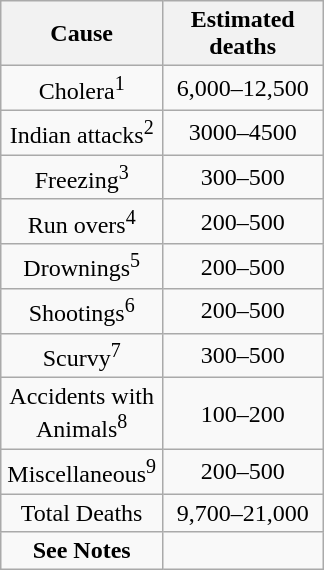<table class="wikitable"  style="text-align:center; float:right;">
<tr>
<th style="width:100px;">Cause</th>
<th style="width:100px;">Estimated deaths</th>
</tr>
<tr>
<td>Cholera<sup>1</sup></td>
<td>6,000–12,500</td>
</tr>
<tr>
<td>Indian attacks<sup>2</sup></td>
<td>3000–4500</td>
</tr>
<tr>
<td>Freezing<sup>3</sup></td>
<td>300–500</td>
</tr>
<tr>
<td>Run overs<sup>4</sup></td>
<td>200–500</td>
</tr>
<tr>
<td>Drownings<sup>5</sup></td>
<td>200–500</td>
</tr>
<tr>
<td>Shootings<sup>6</sup></td>
<td>200–500</td>
</tr>
<tr>
<td>Scurvy<sup>7</sup></td>
<td>300–500</td>
</tr>
<tr>
<td>Accidents with Animals<sup>8</sup></td>
<td>100–200</td>
</tr>
<tr>
<td>Miscellaneous<sup>9</sup></td>
<td>200–500</td>
</tr>
<tr>
<td>Total Deaths</td>
<td>9,700–21,000</td>
</tr>
<tr>
<td><strong>See Notes</strong></td>
</tr>
</table>
